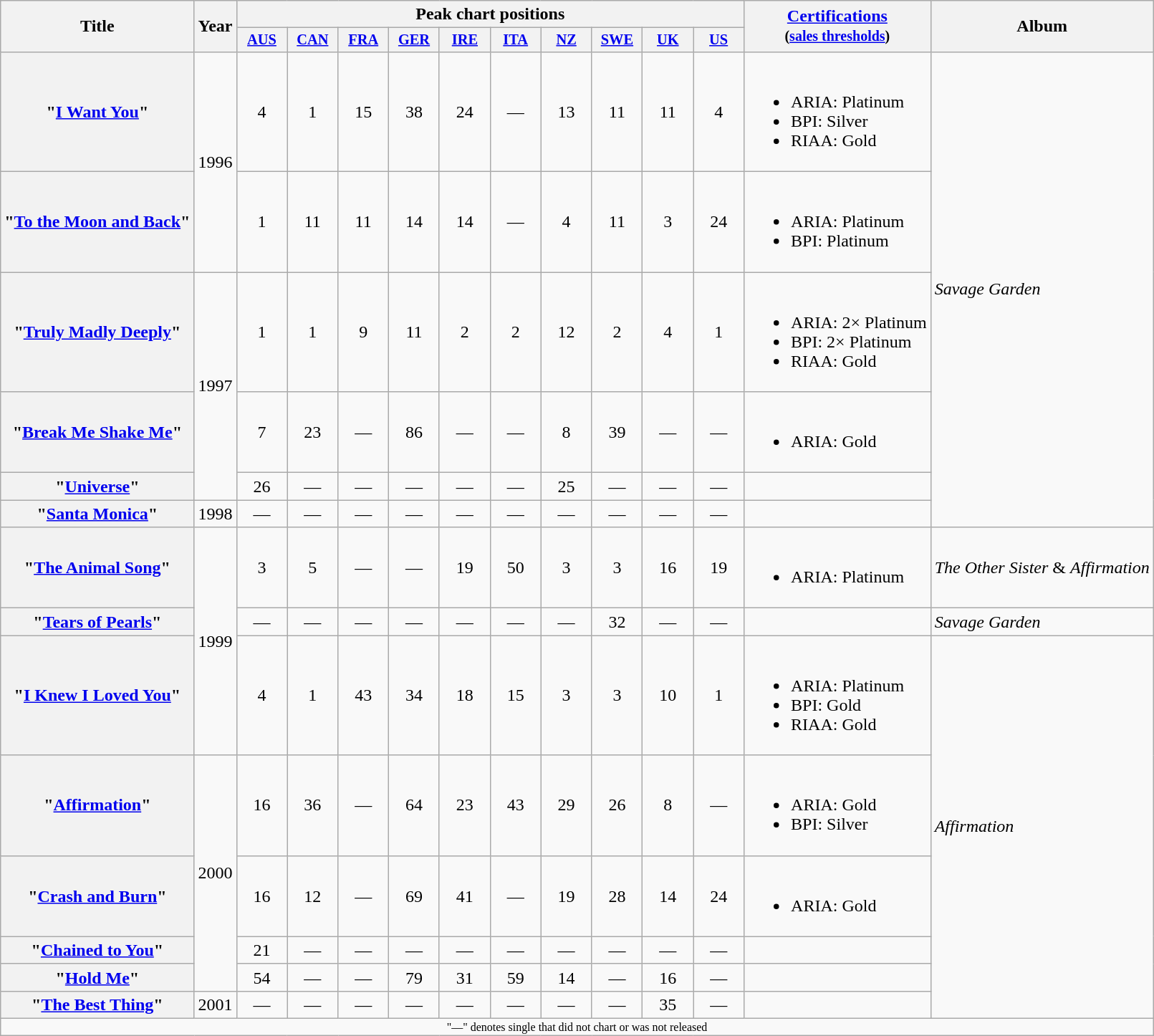<table class="wikitable plainrowheaders" style="text-align:center">
<tr>
<th scope="col" rowspan="2">Title</th>
<th scope="col" rowspan="2">Year</th>
<th scope="col" colspan="10">Peak chart positions</th>
<th scope="col" rowspan="2"><a href='#'>Certifications</a><br><small>(<a href='#'>sales thresholds</a>)</small></th>
<th scope="col" rowspan="2">Album</th>
</tr>
<tr>
<th style="width:3em;font-size:85%;"><a href='#'>AUS</a><br></th>
<th style="width:3em;font-size:85%;"><a href='#'>CAN</a><br></th>
<th style="width:3em;font-size:85%;"><a href='#'>FRA</a><br></th>
<th style="width:3em;font-size:85%;"><a href='#'>GER</a><br></th>
<th style="width:3em;font-size:85%;"><a href='#'>IRE</a><br></th>
<th style="width:3em;font-size:85%;"><a href='#'>ITA</a><br></th>
<th style="width:3em;font-size:85%;"><a href='#'>NZ</a><br></th>
<th style="width:3em;font-size:85%;"><a href='#'>SWE</a><br></th>
<th style="width:3em;font-size:85%;"><a href='#'>UK</a><br></th>
<th style="width:3em;font-size:85%;"><a href='#'>US</a><br></th>
</tr>
<tr>
<th scope="row">"<a href='#'>I Want You</a>"</th>
<td rowspan="2">1996</td>
<td>4</td>
<td>1</td>
<td>15</td>
<td>38</td>
<td>24</td>
<td>—</td>
<td>13</td>
<td>11</td>
<td>11</td>
<td>4</td>
<td align="left"><br><ul><li>ARIA: Platinum</li><li>BPI: Silver</li><li>RIAA: Gold</li></ul></td>
<td align="left" rowspan="6"><em>Savage Garden</em></td>
</tr>
<tr>
<th scope="row">"<a href='#'>To the Moon and Back</a>"</th>
<td>1</td>
<td>11</td>
<td>11</td>
<td>14</td>
<td>14</td>
<td>—</td>
<td>4</td>
<td>11</td>
<td>3</td>
<td>24</td>
<td align="left"><br><ul><li>ARIA: Platinum</li><li>BPI: Platinum</li></ul></td>
</tr>
<tr>
<th scope="row">"<a href='#'>Truly Madly Deeply</a>"</th>
<td rowspan="3">1997</td>
<td>1</td>
<td>1</td>
<td>9</td>
<td>11</td>
<td>2</td>
<td>2</td>
<td>12</td>
<td>2</td>
<td>4</td>
<td>1</td>
<td align="left"><br><ul><li>ARIA: 2× Platinum</li><li>BPI: 2× Platinum</li><li>RIAA: Gold</li></ul></td>
</tr>
<tr>
<th scope="row">"<a href='#'>Break Me Shake Me</a>"</th>
<td>7</td>
<td>23</td>
<td>—</td>
<td>86</td>
<td>—</td>
<td>—</td>
<td>8</td>
<td>39</td>
<td>—</td>
<td>—</td>
<td align="left"><br><ul><li>ARIA: Gold</li></ul></td>
</tr>
<tr>
<th scope="row">"<a href='#'>Universe</a>"</th>
<td>26</td>
<td>—</td>
<td>—</td>
<td>—</td>
<td>—</td>
<td>—</td>
<td>25</td>
<td>—</td>
<td>—</td>
<td>—</td>
<td></td>
</tr>
<tr>
<th scope="row">"<a href='#'>Santa Monica</a>"</th>
<td>1998</td>
<td>—</td>
<td>—</td>
<td>—</td>
<td>—</td>
<td>—</td>
<td>—</td>
<td>—</td>
<td>—</td>
<td>—</td>
<td>—</td>
<td></td>
</tr>
<tr>
<th scope="row">"<a href='#'>The Animal Song</a>"</th>
<td rowspan="3">1999</td>
<td>3</td>
<td>5</td>
<td>—</td>
<td>—</td>
<td>19</td>
<td>50</td>
<td>3</td>
<td>3</td>
<td>16</td>
<td>19</td>
<td align="left"><br><ul><li>ARIA: Platinum</li></ul></td>
<td align="left" rowspan="1"><em>The Other Sister</em> & <em>Affirmation</em></td>
</tr>
<tr>
<th scope="row">"<a href='#'>Tears of Pearls</a>"</th>
<td>—</td>
<td>—</td>
<td>—</td>
<td>—</td>
<td>—</td>
<td>—</td>
<td>—</td>
<td>32</td>
<td>—</td>
<td>—</td>
<td></td>
<td align="left" rowspan="1"><em>Savage Garden</em></td>
</tr>
<tr>
<th scope="row">"<a href='#'>I Knew I Loved You</a>"</th>
<td>4</td>
<td>1</td>
<td>43</td>
<td>34</td>
<td>18</td>
<td>15</td>
<td>3</td>
<td>3</td>
<td>10</td>
<td>1</td>
<td align="left"><br><ul><li>ARIA: Platinum</li><li>BPI: Gold</li><li>RIAA: Gold</li></ul></td>
<td align="left" rowspan="6"><em>Affirmation</em></td>
</tr>
<tr>
<th scope="row">"<a href='#'>Affirmation</a>"</th>
<td rowspan="4">2000</td>
<td>16</td>
<td>36</td>
<td>—</td>
<td>64</td>
<td>23</td>
<td>43</td>
<td>29</td>
<td>26</td>
<td>8</td>
<td>—</td>
<td align="left"><br><ul><li>ARIA: Gold</li><li>BPI: Silver</li></ul></td>
</tr>
<tr>
<th scope="row">"<a href='#'>Crash and Burn</a>"</th>
<td>16</td>
<td>12</td>
<td>—</td>
<td>69</td>
<td>41</td>
<td>—</td>
<td>19</td>
<td>28</td>
<td>14</td>
<td>24</td>
<td align="left"><br><ul><li>ARIA: Gold</li></ul></td>
</tr>
<tr>
<th scope="row">"<a href='#'>Chained to You</a>"</th>
<td>21</td>
<td>—</td>
<td>—</td>
<td>—</td>
<td>—</td>
<td>—</td>
<td>—</td>
<td>—</td>
<td>—</td>
<td>—</td>
<td></td>
</tr>
<tr>
<th scope="row">"<a href='#'>Hold Me</a>"</th>
<td>54</td>
<td>—</td>
<td>—</td>
<td>79</td>
<td>31</td>
<td>59</td>
<td>14</td>
<td>—</td>
<td>16</td>
<td>—</td>
<td></td>
</tr>
<tr>
<th scope="row">"<a href='#'>The Best Thing</a>"</th>
<td>2001</td>
<td>—</td>
<td>—</td>
<td>—</td>
<td>—</td>
<td>—</td>
<td>—</td>
<td>—</td>
<td>—</td>
<td>35</td>
<td>—</td>
<td></td>
</tr>
<tr>
<td colspan="17" style="font-size: 8pt">"—" denotes single that did not chart or was not released</td>
</tr>
</table>
